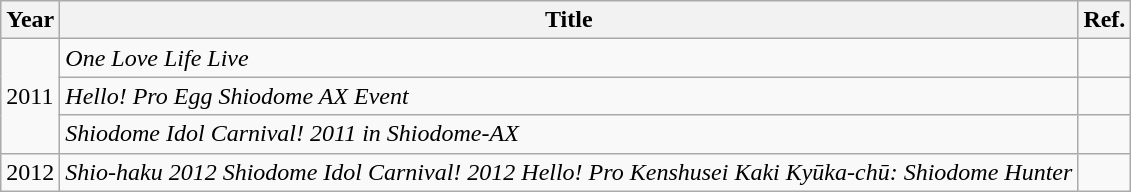<table class="wikitable">
<tr>
<th>Year</th>
<th>Title</th>
<th>Ref.</th>
</tr>
<tr>
<td rowspan="3">2011</td>
<td><em>One Love Life Live</em></td>
<td></td>
</tr>
<tr>
<td><em>Hello! Pro Egg Shiodome AX Event</em></td>
<td></td>
</tr>
<tr>
<td><em>Shiodome Idol Carnival! 2011 in Shiodome-AX</em></td>
<td></td>
</tr>
<tr>
<td>2012</td>
<td><em>Shio-haku 2012 Shiodome Idol Carnival! 2012 Hello! Pro Kenshusei Kaki Kyūka-chū: Shiodome Hunter</em></td>
<td></td>
</tr>
</table>
